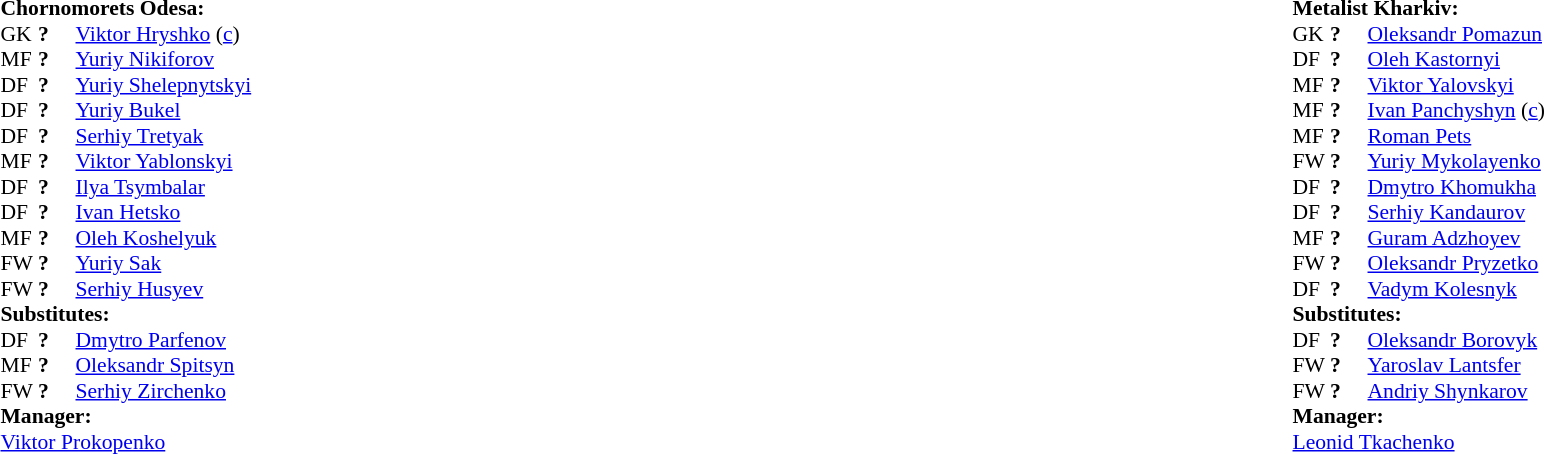<table style="width:100%;">
<tr>
<td style="vertical-align:top; width:50%;"><br><table style="font-size: 90%" cellspacing="0" cellpadding="0">
<tr>
<td colspan="4"><strong>Chornomorets Odesa:</strong></td>
</tr>
<tr>
<th width="25"></th>
<th width="25"></th>
</tr>
<tr>
<td>GK</td>
<td><strong>?</strong></td>
<td> <a href='#'>Viktor Hryshko</a> (<a href='#'>c</a>)</td>
</tr>
<tr>
<td>MF</td>
<td><strong>?</strong></td>
<td> <a href='#'>Yuriy Nikiforov</a></td>
</tr>
<tr>
<td>DF</td>
<td><strong>?</strong></td>
<td> <a href='#'>Yuriy Shelepnytskyi</a></td>
<td></td>
</tr>
<tr>
<td>DF</td>
<td><strong>?</strong></td>
<td> <a href='#'>Yuriy Bukel</a></td>
</tr>
<tr>
<td>DF</td>
<td><strong>?</strong></td>
<td> <a href='#'>Serhiy Tretyak</a></td>
</tr>
<tr>
<td>MF</td>
<td><strong>?</strong></td>
<td> <a href='#'>Viktor Yablonskyi</a></td>
</tr>
<tr>
<td>DF</td>
<td><strong>?</strong></td>
<td> <a href='#'>Ilya Tsymbalar</a></td>
</tr>
<tr>
<td>DF</td>
<td><strong>?</strong></td>
<td> <a href='#'>Ivan Hetsko</a></td>
</tr>
<tr>
<td>MF</td>
<td><strong>?</strong></td>
<td> <a href='#'>Oleh Koshelyuk</a></td>
<td></td>
</tr>
<tr>
<td>FW</td>
<td><strong>?</strong></td>
<td> <a href='#'>Yuriy Sak</a></td>
</tr>
<tr>
<td>FW</td>
<td><strong>?</strong></td>
<td> <a href='#'>Serhiy Husyev</a></td>
<td></td>
</tr>
<tr>
<td colspan=4><strong>Substitutes:</strong></td>
</tr>
<tr>
<td>DF</td>
<td><strong>?</strong></td>
<td> <a href='#'>Dmytro Parfenov</a></td>
<td></td>
</tr>
<tr>
<td>MF</td>
<td><strong>?</strong></td>
<td> <a href='#'>Oleksandr Spitsyn</a></td>
<td></td>
</tr>
<tr>
<td>FW</td>
<td><strong>?</strong></td>
<td> <a href='#'>Serhiy Zirchenko</a></td>
<td></td>
</tr>
<tr>
<td colspan=4><strong>Manager:</strong></td>
</tr>
<tr>
<td colspan="4"> <a href='#'>Viktor Prokopenko</a></td>
</tr>
</table>
</td>
<td valign="top"></td>
<td style="vertical-align:top; width:50%;"><br><table cellspacing="0" cellpadding="0" style="font-size:90%; margin:auto;">
<tr>
<td colspan="4"><strong>Metalist Kharkiv:</strong></td>
</tr>
<tr>
<th width="25"></th>
<th width="25"></th>
</tr>
<tr>
<td>GK</td>
<td><strong>?</strong></td>
<td> <a href='#'>Oleksandr Pomazun</a></td>
</tr>
<tr>
<td>DF</td>
<td><strong>?</strong></td>
<td> <a href='#'>Oleh Kastornyi</a></td>
<td></td>
<td></td>
</tr>
<tr>
<td>MF</td>
<td><strong>?</strong></td>
<td> <a href='#'>Viktor Yalovskyi</a></td>
<td></td>
</tr>
<tr>
<td>MF</td>
<td><strong>?</strong></td>
<td> <a href='#'>Ivan Panchyshyn</a> (<a href='#'>c</a>)</td>
</tr>
<tr>
<td>MF</td>
<td><strong>?</strong></td>
<td> <a href='#'>Roman Pets</a></td>
</tr>
<tr>
<td>FW</td>
<td><strong>?</strong></td>
<td> <a href='#'>Yuriy Mykolayenko</a></td>
</tr>
<tr>
<td>DF</td>
<td><strong>?</strong></td>
<td> <a href='#'>Dmytro Khomukha</a></td>
</tr>
<tr>
<td>DF</td>
<td><strong>?</strong></td>
<td> <a href='#'>Serhiy Kandaurov</a></td>
</tr>
<tr>
<td>MF</td>
<td><strong>?</strong></td>
<td> <a href='#'>Guram Adzhoyev</a></td>
<td></td>
</tr>
<tr>
<td>FW</td>
<td><strong>?</strong></td>
<td> <a href='#'>Oleksandr Pryzetko</a></td>
</tr>
<tr>
<td>DF</td>
<td><strong>?</strong></td>
<td> <a href='#'>Vadym Kolesnyk</a></td>
</tr>
<tr>
<td colspan=4><strong>Substitutes:</strong></td>
</tr>
<tr>
<td>DF</td>
<td><strong>?</strong></td>
<td> <a href='#'>Oleksandr Borovyk</a></td>
<td></td>
</tr>
<tr>
<td>FW</td>
<td><strong>?</strong></td>
<td> <a href='#'>Yaroslav Lantsfer</a></td>
<td></td>
</tr>
<tr>
<td>FW</td>
<td><strong>?</strong></td>
<td> <a href='#'>Andriy Shynkarov</a></td>
<td></td>
</tr>
<tr>
<td colspan=4><strong>Manager:</strong></td>
</tr>
<tr>
<td colspan="4"> <a href='#'>Leonid Tkachenko</a></td>
</tr>
</table>
</td>
</tr>
</table>
